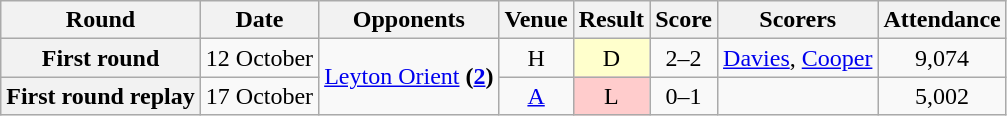<table class="wikitable" style="text-align:center">
<tr>
<th>Round</th>
<th>Date</th>
<th>Opponents</th>
<th>Venue</th>
<th>Result</th>
<th>Score</th>
<th>Scorers</th>
<th>Attendance</th>
</tr>
<tr>
<th>First round</th>
<td>12 October</td>
<td rowspan=2><a href='#'>Leyton Orient</a> <strong>(<a href='#'>2</a>)</strong></td>
<td>H</td>
<td style="background-color:#FFFFCC">D</td>
<td>2–2</td>
<td align="left"><a href='#'>Davies</a>, <a href='#'>Cooper</a></td>
<td>9,074</td>
</tr>
<tr>
<th>First round replay</th>
<td>17 October</td>
<td><a href='#'>A</a></td>
<td style="background-color:#FFCCCC">L</td>
<td>0–1</td>
<td align="left"></td>
<td>5,002</td>
</tr>
</table>
